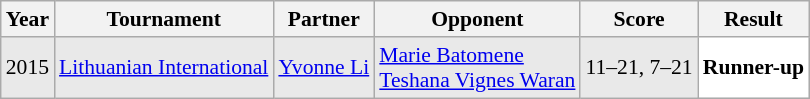<table class="sortable wikitable" style="font-size: 90%;">
<tr>
<th>Year</th>
<th>Tournament</th>
<th>Partner</th>
<th>Opponent</th>
<th>Score</th>
<th>Result</th>
</tr>
<tr style="background:#E9E9E9">
<td align="center">2015</td>
<td align="left"><a href='#'>Lithuanian International</a></td>
<td align="left"> <a href='#'>Yvonne Li</a></td>
<td align="left"> <a href='#'>Marie Batomene</a> <br>  <a href='#'>Teshana Vignes Waran</a></td>
<td align="left">11–21, 7–21</td>
<td style="text-align:left; background:white"> <strong>Runner-up</strong></td>
</tr>
</table>
